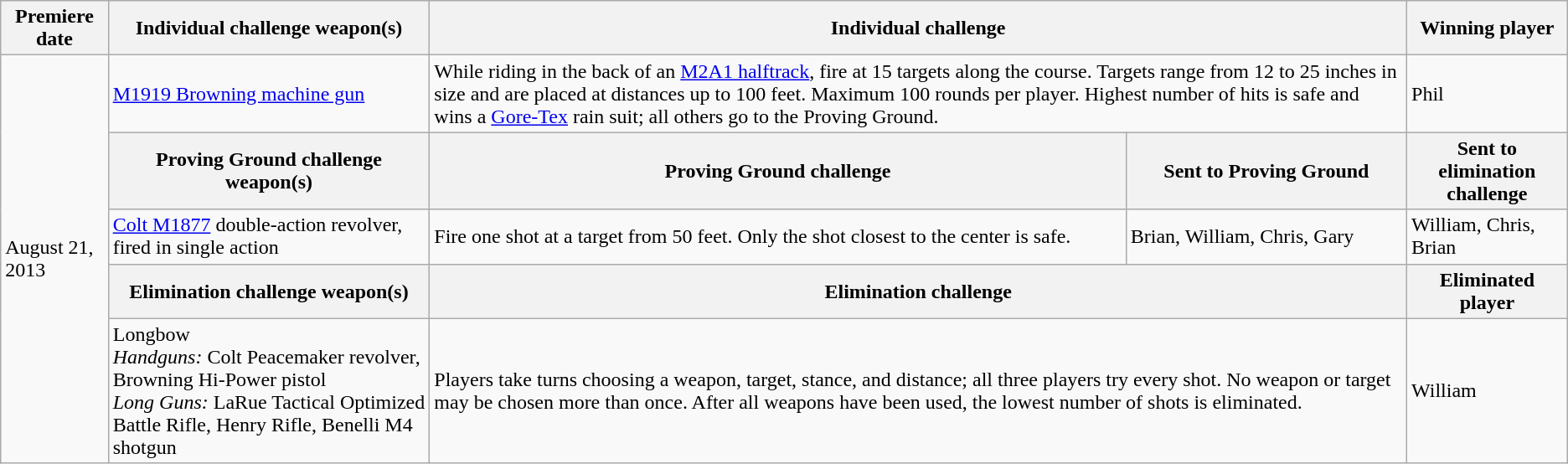<table class="wikitable">
<tr>
<th>Premiere date</th>
<th>Individual challenge weapon(s)</th>
<th colspan="2">Individual challenge</th>
<th>Winning player</th>
</tr>
<tr>
<td rowspan="5">August 21, 2013</td>
<td><a href='#'>M1919 Browning machine gun</a></td>
<td colspan="2">While riding in the back of an <a href='#'>M2A1 halftrack</a>, fire at 15 targets along the course. Targets range from 12 to 25 inches in size and are placed at distances up to 100 feet. Maximum 100 rounds per player. Highest number of hits is safe and wins a <a href='#'>Gore-Tex</a> rain suit; all others go to the Proving Ground.</td>
<td>Phil</td>
</tr>
<tr>
<th>Proving Ground challenge weapon(s)</th>
<th>Proving Ground challenge</th>
<th>Sent to Proving Ground</th>
<th>Sent to elimination challenge</th>
</tr>
<tr>
<td><a href='#'>Colt M1877</a> double-action revolver, fired in single action</td>
<td>Fire one shot at a target from 50 feet. Only the shot closest to the center is safe.</td>
<td>Brian, William, Chris, Gary</td>
<td>William, Chris, Brian</td>
</tr>
<tr>
<th>Elimination challenge weapon(s)</th>
<th colspan="2">Elimination challenge</th>
<th>Eliminated player</th>
</tr>
<tr>
<td>Longbow<br><em>Handguns:</em> Colt Peacemaker revolver, Browning Hi-Power pistol<br><em>Long Guns:</em> LaRue Tactical Optimized Battle Rifle, Henry Rifle, Benelli M4 shotgun</td>
<td colspan="2">Players take turns choosing a weapon, target, stance, and distance; all three players try every shot. No weapon or target may be chosen more than once. After all weapons have been used, the lowest number of shots is eliminated.</td>
<td>William</td>
</tr>
</table>
